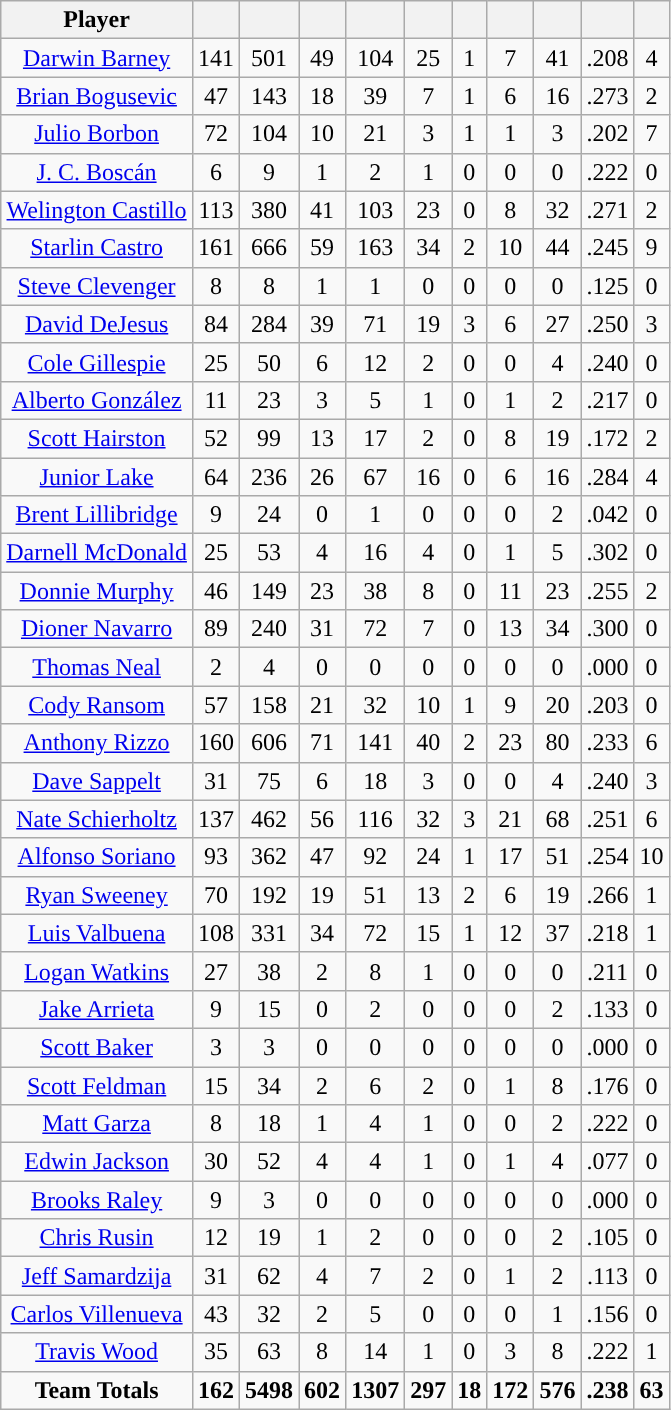<table class="wikitable sortable" style="text-align:center;">
<tr>
<th>Player</th>
<th></th>
<th></th>
<th></th>
<th></th>
<th></th>
<th></th>
<th></th>
<th></th>
<th></th>
<th></th>
</tr>
<tr>
<td><a href='#'>Darwin Barney</a></td>
<td>141</td>
<td>501</td>
<td>49</td>
<td>104</td>
<td>25</td>
<td>1</td>
<td>7</td>
<td>41</td>
<td>.208</td>
<td>4</td>
</tr>
<tr>
<td><a href='#'>Brian Bogusevic</a></td>
<td>47</td>
<td>143</td>
<td>18</td>
<td>39</td>
<td>7</td>
<td>1</td>
<td>6</td>
<td>16</td>
<td>.273</td>
<td>2</td>
</tr>
<tr>
<td><a href='#'>Julio Borbon</a></td>
<td>72</td>
<td>104</td>
<td>10</td>
<td>21</td>
<td>3</td>
<td>1</td>
<td>1</td>
<td>3</td>
<td>.202</td>
<td>7</td>
</tr>
<tr>
<td><a href='#'>J. C. Boscán</a></td>
<td>6</td>
<td>9</td>
<td>1</td>
<td>2</td>
<td>1</td>
<td>0</td>
<td>0</td>
<td>0</td>
<td>.222</td>
<td>0</td>
</tr>
<tr>
<td><a href='#'>Welington Castillo</a></td>
<td>113</td>
<td>380</td>
<td>41</td>
<td>103</td>
<td>23</td>
<td>0</td>
<td>8</td>
<td>32</td>
<td>.271</td>
<td>2</td>
</tr>
<tr>
<td><a href='#'>Starlin Castro</a></td>
<td>161</td>
<td>666</td>
<td>59</td>
<td>163</td>
<td>34</td>
<td>2</td>
<td>10</td>
<td>44</td>
<td>.245</td>
<td>9</td>
</tr>
<tr>
<td><a href='#'>Steve Clevenger</a></td>
<td>8</td>
<td>8</td>
<td>1</td>
<td>1</td>
<td>0</td>
<td>0</td>
<td>0</td>
<td>0</td>
<td>.125</td>
<td>0</td>
</tr>
<tr>
<td><a href='#'>David DeJesus</a></td>
<td>84</td>
<td>284</td>
<td>39</td>
<td>71</td>
<td>19</td>
<td>3</td>
<td>6</td>
<td>27</td>
<td>.250</td>
<td>3</td>
</tr>
<tr>
<td><a href='#'>Cole Gillespie</a></td>
<td>25</td>
<td>50</td>
<td>6</td>
<td>12</td>
<td>2</td>
<td>0</td>
<td>0</td>
<td>4</td>
<td>.240</td>
<td>0</td>
</tr>
<tr>
<td><a href='#'>Alberto González</a></td>
<td>11</td>
<td>23</td>
<td>3</td>
<td>5</td>
<td>1</td>
<td>0</td>
<td>1</td>
<td>2</td>
<td>.217</td>
<td>0</td>
</tr>
<tr>
<td><a href='#'>Scott Hairston</a></td>
<td>52</td>
<td>99</td>
<td>13</td>
<td>17</td>
<td>2</td>
<td>0</td>
<td>8</td>
<td>19</td>
<td>.172</td>
<td>2</td>
</tr>
<tr>
<td><a href='#'>Junior Lake</a></td>
<td>64</td>
<td>236</td>
<td>26</td>
<td>67</td>
<td>16</td>
<td>0</td>
<td>6</td>
<td>16</td>
<td>.284</td>
<td>4</td>
</tr>
<tr>
<td><a href='#'>Brent Lillibridge</a></td>
<td>9</td>
<td>24</td>
<td>0</td>
<td>1</td>
<td>0</td>
<td>0</td>
<td>0</td>
<td>2</td>
<td>.042</td>
<td>0</td>
</tr>
<tr>
<td><a href='#'>Darnell McDonald</a></td>
<td>25</td>
<td>53</td>
<td>4</td>
<td>16</td>
<td>4</td>
<td>0</td>
<td>1</td>
<td>5</td>
<td>.302</td>
<td>0</td>
</tr>
<tr>
<td><a href='#'>Donnie Murphy</a></td>
<td>46</td>
<td>149</td>
<td>23</td>
<td>38</td>
<td>8</td>
<td>0</td>
<td>11</td>
<td>23</td>
<td>.255</td>
<td>2</td>
</tr>
<tr>
<td><a href='#'>Dioner Navarro</a></td>
<td>89</td>
<td>240</td>
<td>31</td>
<td>72</td>
<td>7</td>
<td>0</td>
<td>13</td>
<td>34</td>
<td>.300</td>
<td>0</td>
</tr>
<tr>
<td><a href='#'>Thomas Neal</a></td>
<td>2</td>
<td>4</td>
<td>0</td>
<td>0</td>
<td>0</td>
<td>0</td>
<td>0</td>
<td>0</td>
<td>.000</td>
<td>0</td>
</tr>
<tr>
<td><a href='#'>Cody Ransom</a></td>
<td>57</td>
<td>158</td>
<td>21</td>
<td>32</td>
<td>10</td>
<td>1</td>
<td>9</td>
<td>20</td>
<td>.203</td>
<td>0</td>
</tr>
<tr>
<td><a href='#'>Anthony Rizzo</a></td>
<td>160</td>
<td>606</td>
<td>71</td>
<td>141</td>
<td>40</td>
<td>2</td>
<td>23</td>
<td>80</td>
<td>.233</td>
<td>6</td>
</tr>
<tr>
<td><a href='#'>Dave Sappelt</a></td>
<td>31</td>
<td>75</td>
<td>6</td>
<td>18</td>
<td>3</td>
<td>0</td>
<td>0</td>
<td>4</td>
<td>.240</td>
<td>3</td>
</tr>
<tr>
<td><a href='#'>Nate Schierholtz</a></td>
<td>137</td>
<td>462</td>
<td>56</td>
<td>116</td>
<td>32</td>
<td>3</td>
<td>21</td>
<td>68</td>
<td>.251</td>
<td>6</td>
</tr>
<tr>
<td><a href='#'>Alfonso Soriano</a></td>
<td>93</td>
<td>362</td>
<td>47</td>
<td>92</td>
<td>24</td>
<td>1</td>
<td>17</td>
<td>51</td>
<td>.254</td>
<td>10</td>
</tr>
<tr>
<td><a href='#'>Ryan Sweeney</a></td>
<td>70</td>
<td>192</td>
<td>19</td>
<td>51</td>
<td>13</td>
<td>2</td>
<td>6</td>
<td>19</td>
<td>.266</td>
<td>1</td>
</tr>
<tr>
<td><a href='#'>Luis Valbuena</a></td>
<td>108</td>
<td>331</td>
<td>34</td>
<td>72</td>
<td>15</td>
<td>1</td>
<td>12</td>
<td>37</td>
<td>.218</td>
<td>1</td>
</tr>
<tr>
<td><a href='#'>Logan Watkins</a></td>
<td>27</td>
<td>38</td>
<td>2</td>
<td>8</td>
<td>1</td>
<td>0</td>
<td>0</td>
<td>0</td>
<td>.211</td>
<td>0</td>
</tr>
<tr>
<td><a href='#'>Jake Arrieta</a></td>
<td>9</td>
<td>15</td>
<td>0</td>
<td>2</td>
<td>0</td>
<td>0</td>
<td>0</td>
<td>2</td>
<td>.133</td>
<td>0</td>
</tr>
<tr>
<td><a href='#'>Scott Baker</a></td>
<td>3</td>
<td>3</td>
<td>0</td>
<td>0</td>
<td>0</td>
<td>0</td>
<td>0</td>
<td>0</td>
<td>.000</td>
<td>0</td>
</tr>
<tr>
<td><a href='#'>Scott Feldman</a></td>
<td>15</td>
<td>34</td>
<td>2</td>
<td>6</td>
<td>2</td>
<td>0</td>
<td>1</td>
<td>8</td>
<td>.176</td>
<td>0</td>
</tr>
<tr>
<td><a href='#'>Matt Garza</a></td>
<td>8</td>
<td>18</td>
<td>1</td>
<td>4</td>
<td>1</td>
<td>0</td>
<td>0</td>
<td>2</td>
<td>.222</td>
<td>0</td>
</tr>
<tr>
<td><a href='#'>Edwin Jackson</a></td>
<td>30</td>
<td>52</td>
<td>4</td>
<td>4</td>
<td>1</td>
<td>0</td>
<td>1</td>
<td>4</td>
<td>.077</td>
<td>0</td>
</tr>
<tr>
<td><a href='#'>Brooks Raley</a></td>
<td>9</td>
<td>3</td>
<td>0</td>
<td>0</td>
<td>0</td>
<td>0</td>
<td>0</td>
<td>0</td>
<td>.000</td>
<td>0</td>
</tr>
<tr>
<td><a href='#'>Chris Rusin</a></td>
<td>12</td>
<td>19</td>
<td>1</td>
<td>2</td>
<td>0</td>
<td>0</td>
<td>0</td>
<td>2</td>
<td>.105</td>
<td>0</td>
</tr>
<tr>
<td><a href='#'>Jeff Samardzija</a></td>
<td>31</td>
<td>62</td>
<td>4</td>
<td>7</td>
<td>2</td>
<td>0</td>
<td>1</td>
<td>2</td>
<td>.113</td>
<td>0</td>
</tr>
<tr>
<td><a href='#'>Carlos Villenueva</a></td>
<td>43</td>
<td>32</td>
<td>2</td>
<td>5</td>
<td>0</td>
<td>0</td>
<td>0</td>
<td>1</td>
<td>.156</td>
<td>0</td>
</tr>
<tr>
<td><a href='#'>Travis Wood</a></td>
<td>35</td>
<td>63</td>
<td>8</td>
<td>14</td>
<td>1</td>
<td>0</td>
<td>3</td>
<td>8</td>
<td>.222</td>
<td>1</td>
</tr>
<tr>
<td><strong>Team Totals</strong></td>
<td><strong>162</strong></td>
<td><strong>5498</strong></td>
<td><strong>602</strong></td>
<td><strong>1307</strong></td>
<td><strong>297</strong></td>
<td><strong>18</strong></td>
<td><strong>172</strong></td>
<td><strong>576</strong></td>
<td><strong>.238</strong></td>
<td><strong>63</strong></td>
</tr>
</table>
